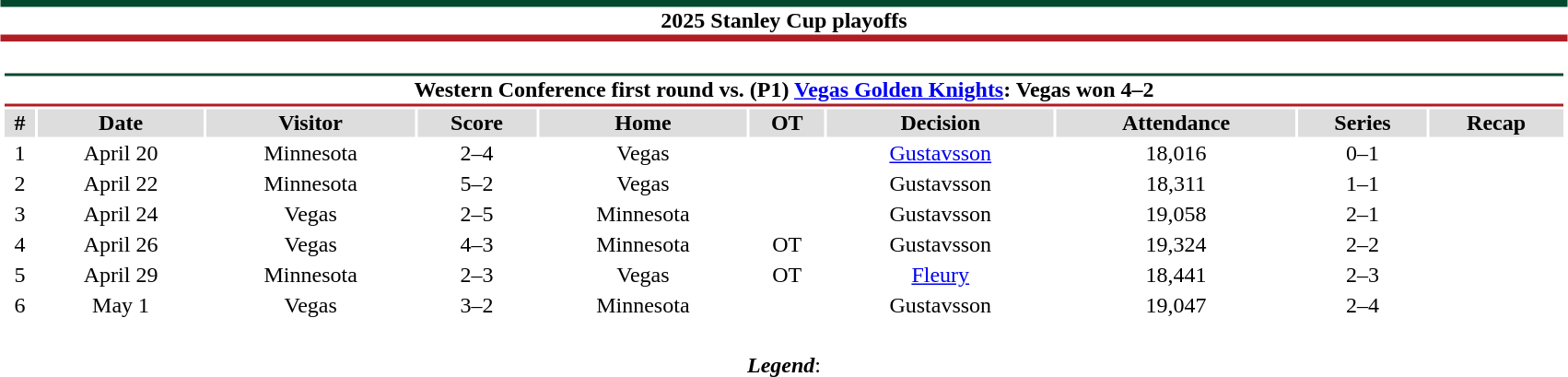<table class="toccolours" style="width:90%; clear:both; margin:1.5em auto; text-align:center;">
<tr>
<th colspan="11" style="background:#FFFFFF;border-top:#024930 5px solid; border-bottom:#AF1E24 5px solid;">2025 Stanley Cup playoffs</th>
</tr>
<tr>
<td colspan="11"><br><table class="toccolours collapsible collapsed" style="width:100%;">
<tr>
<th colspan="11" style="background:#FFFFFF;border-top:#024930 2px solid; border-bottom:#AF1E24 2px solid;">Western Conference first round vs. (P1) <a href='#'>Vegas Golden Knights</a>: Vegas won 4–2</th>
</tr>
<tr style="background:#ddd;">
<th>#</th>
<th>Date</th>
<th>Visitor</th>
<th>Score</th>
<th>Home</th>
<th>OT</th>
<th>Decision</th>
<th>Attendance</th>
<th>Series</th>
<th>Recap</th>
</tr>
<tr>
<td>1</td>
<td>April 20</td>
<td>Minnesota</td>
<td>2–4</td>
<td>Vegas</td>
<td></td>
<td><a href='#'>Gustavsson</a></td>
<td>18,016</td>
<td>0–1</td>
<td></td>
</tr>
<tr>
<td>2</td>
<td>April 22</td>
<td>Minnesota</td>
<td>5–2</td>
<td>Vegas</td>
<td></td>
<td>Gustavsson</td>
<td>18,311</td>
<td>1–1</td>
<td></td>
</tr>
<tr>
<td>3</td>
<td>April 24</td>
<td>Vegas</td>
<td>2–5</td>
<td>Minnesota</td>
<td></td>
<td>Gustavsson</td>
<td>19,058</td>
<td>2–1</td>
<td></td>
</tr>
<tr>
<td>4</td>
<td>April 26</td>
<td>Vegas</td>
<td>4–3</td>
<td>Minnesota</td>
<td>OT</td>
<td>Gustavsson</td>
<td>19,324</td>
<td>2–2</td>
<td></td>
</tr>
<tr>
<td>5</td>
<td>April 29</td>
<td>Minnesota</td>
<td>2–3</td>
<td>Vegas</td>
<td>OT</td>
<td><a href='#'>Fleury</a></td>
<td>18,441</td>
<td>2–3</td>
<td></td>
</tr>
<tr>
<td>6</td>
<td>May 1</td>
<td>Vegas</td>
<td>3–2</td>
<td>Minnesota</td>
<td></td>
<td>Gustavsson</td>
<td>19,047</td>
<td>2–4</td>
<td></td>
</tr>
</table>
</td>
</tr>
<tr>
<td colspan="11" style="text-align:center;"><br><strong><em>Legend</em></strong>:

</td>
</tr>
</table>
